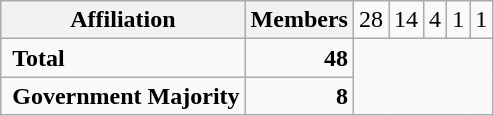<table class="wikitable">
<tr>
<th colspan="2">Affiliation</th>
<th>Members<br></th>
<td align="right">28<br></td>
<td align="right">14<br></td>
<td align="right">4<br></td>
<td align="right">1<br></td>
<td align="right">1</td>
</tr>
<tr>
<td colspan="2" rowspan="1"> <strong>Total</strong><br></td>
<td align="right"><strong>48</strong></td>
</tr>
<tr>
<td colspan="2" rowspan="1"> <strong>Government Majority</strong><br></td>
<td align="right"><strong>8</strong></td>
</tr>
</table>
